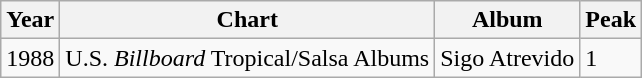<table class="wikitable">
<tr>
<th>Year</th>
<th>Chart</th>
<th>Album</th>
<th>Peak</th>
</tr>
<tr>
<td>1988</td>
<td>U.S. <em>Billboard</em> Tropical/Salsa Albums</td>
<td>Sigo Atrevido</td>
<td>1</td>
</tr>
</table>
